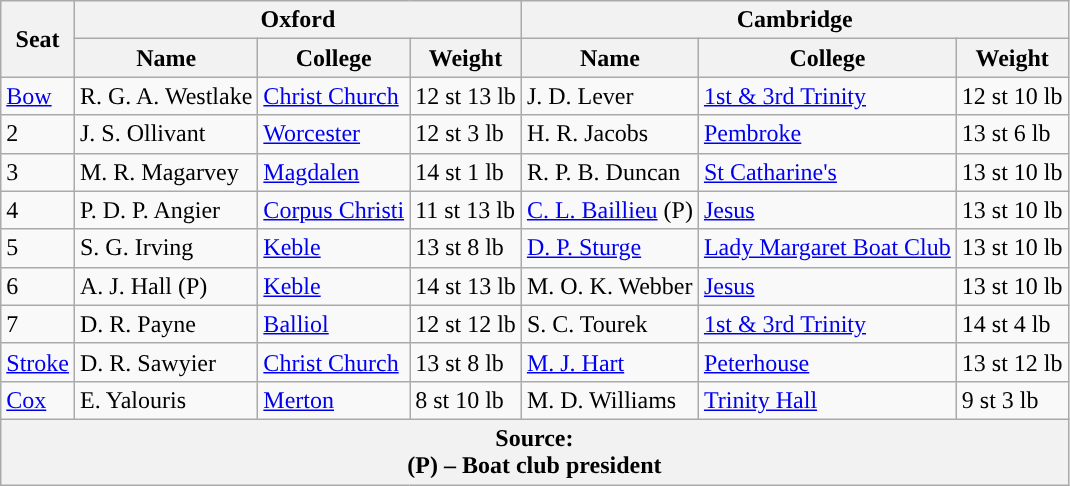<table class="wikitable">
<tr>
<th rowspan="2" scope="col">Seat</th>
<th colspan="3" scope="col">Oxford <br> </th>
<th colspan="3" scope="col">Cambridge <br> </th>
</tr>
<tr>
<th>Name</th>
<th>College</th>
<th>Weight</th>
<th>Name</th>
<th>College</th>
<th>Weight</th>
</tr>
<tr>
<td><a href='#'>Bow</a></td>
<td>R. G. A. Westlake</td>
<td><a href='#'>Christ Church</a></td>
<td>12 st 13 lb</td>
<td>J. D. Lever</td>
<td><a href='#'>1st & 3rd Trinity</a></td>
<td>12 st 10 lb</td>
</tr>
<tr>
<td>2</td>
<td>J. S. Ollivant</td>
<td><a href='#'>Worcester</a></td>
<td>12 st 3 lb</td>
<td>H. R. Jacobs</td>
<td><a href='#'>Pembroke</a></td>
<td>13 st 6 lb</td>
</tr>
<tr>
<td>3</td>
<td>M. R. Magarvey</td>
<td><a href='#'>Magdalen</a></td>
<td>14 st 1 lb</td>
<td>R. P. B. Duncan</td>
<td><a href='#'>St Catharine's</a></td>
<td>13 st 10 lb</td>
</tr>
<tr>
<td>4</td>
<td>P. D. P. Angier</td>
<td><a href='#'>Corpus Christi</a></td>
<td>11 st 13 lb</td>
<td><a href='#'>C. L. Baillieu</a> (P)</td>
<td><a href='#'>Jesus</a></td>
<td>13 st 10 lb</td>
</tr>
<tr>
<td>5</td>
<td>S. G. Irving</td>
<td><a href='#'>Keble</a></td>
<td>13 st 8 lb</td>
<td><a href='#'>D. P. Sturge</a></td>
<td><a href='#'>Lady Margaret Boat Club</a></td>
<td>13 st 10 lb</td>
</tr>
<tr>
<td>6</td>
<td>A. J. Hall (P)</td>
<td><a href='#'>Keble</a></td>
<td>14 st 13 lb</td>
<td>M. O. K. Webber</td>
<td><a href='#'>Jesus</a></td>
<td>13 st 10 lb</td>
</tr>
<tr>
<td>7</td>
<td>D. R. Payne</td>
<td><a href='#'>Balliol</a></td>
<td>12 st 12 lb</td>
<td>S. C. Tourek</td>
<td><a href='#'>1st & 3rd Trinity</a></td>
<td>14 st 4 lb</td>
</tr>
<tr>
<td><a href='#'>Stroke</a></td>
<td>D. R. Sawyier</td>
<td><a href='#'>Christ Church</a></td>
<td>13 st 8 lb</td>
<td><a href='#'>M. J. Hart</a></td>
<td><a href='#'>Peterhouse</a></td>
<td>13 st 12 lb</td>
</tr>
<tr>
<td><a href='#'>Cox</a></td>
<td>E. Yalouris</td>
<td><a href='#'>Merton</a></td>
<td>8 st 10 lb</td>
<td>M. D. Williams</td>
<td><a href='#'>Trinity Hall</a></td>
<td>9 st 3 lb</td>
</tr>
<tr>
<th colspan="7">Source:<br>(P) – Boat club president</th>
</tr>
</table>
